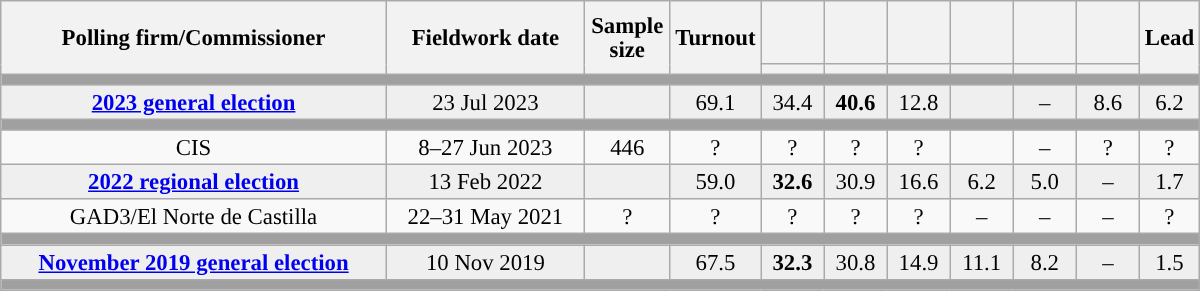<table class="wikitable collapsible collapsed" style="text-align:center; font-size:95%; line-height:16px;">
<tr style="height:42px;">
<th style="width:250px;" rowspan="2">Polling firm/Commissioner</th>
<th style="width:125px;" rowspan="2">Fieldwork date</th>
<th style="width:50px;" rowspan="2">Sample size</th>
<th style="width:45px;" rowspan="2">Turnout</th>
<th style="width:35px;"></th>
<th style="width:35px;"></th>
<th style="width:35px;"></th>
<th style="width:35px;"></th>
<th style="width:35px;"></th>
<th style="width:35px;"></th>
<th style="width:30px;" rowspan="2">Lead</th>
</tr>
<tr>
<th style="color:inherit;background:"></th>
<th style="color:inherit;background:"></th>
<th style="color:inherit;background:"></th>
<th style="color:inherit;background:"></th>
<th style="color:inherit;background:"></th>
<th style="color:inherit;background:"></th>
</tr>
<tr>
<td colspan="11" style="background:#A0A0A0"></td>
</tr>
<tr style="background:#EFEFEF;">
<td><strong><a href='#'>2023 general election</a></strong></td>
<td>23 Jul 2023</td>
<td></td>
<td>69.1</td>
<td>34.4<br></td>
<td><strong>40.6</strong><br></td>
<td>12.8<br></td>
<td></td>
<td>–</td>
<td>8.6<br></td>
<td style="background:">6.2</td>
</tr>
<tr>
<td colspan="11" style="background:#A0A0A0"></td>
</tr>
<tr>
<td>CIS</td>
<td>8–27 Jun 2023</td>
<td>446</td>
<td>?</td>
<td>?<br></td>
<td>?<br></td>
<td>?<br></td>
<td></td>
<td>–</td>
<td>?<br></td>
<td style="background:">?</td>
</tr>
<tr style="background:#EFEFEF;">
<td><strong><a href='#'>2022 regional election</a></strong></td>
<td>13 Feb 2022</td>
<td></td>
<td>59.0</td>
<td><strong>32.6</strong><br></td>
<td>30.9<br></td>
<td>16.6<br></td>
<td>6.2<br></td>
<td>5.0<br></td>
<td>–</td>
<td style="background:">1.7</td>
</tr>
<tr>
<td>GAD3/El Norte de Castilla</td>
<td>22–31 May 2021</td>
<td>?</td>
<td>?</td>
<td>?<br></td>
<td>?<br></td>
<td>?<br></td>
<td>–</td>
<td>–</td>
<td>–</td>
<td style="background:">?</td>
</tr>
<tr>
<td colspan="11" style="background:#A0A0A0"></td>
</tr>
<tr style="background:#EFEFEF;">
<td><strong><a href='#'>November 2019 general election</a></strong></td>
<td>10 Nov 2019</td>
<td></td>
<td>67.5</td>
<td><strong>32.3</strong><br></td>
<td>30.8<br></td>
<td>14.9<br></td>
<td>11.1<br></td>
<td>8.2<br></td>
<td>–</td>
<td style="background:">1.5</td>
</tr>
<tr>
<td colspan="11" style="background:#A0A0A0"></td>
</tr>
</table>
